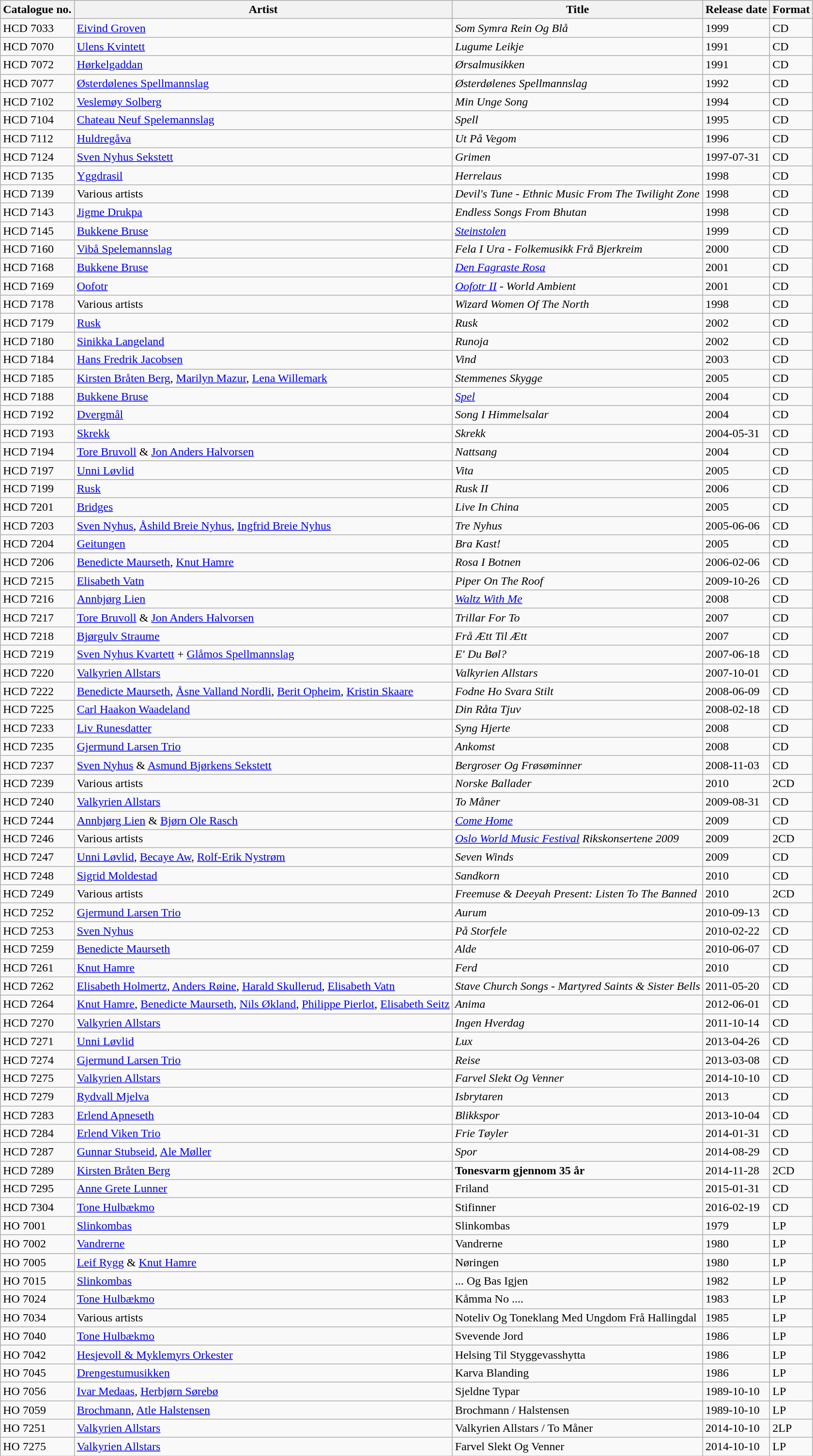<table class="wikitable">
<tr>
<th>Catalogue no.</th>
<th>Artist</th>
<th>Title</th>
<th>Release date</th>
<th>Format</th>
</tr>
<tr>
<td>HCD 7033</td>
<td><a href='#'>Eivind Groven</a></td>
<td><em>Som Symra Rein Og Blå </em></td>
<td>1999</td>
<td>CD</td>
</tr>
<tr>
<td>HCD 7070</td>
<td><a href='#'>Ulens Kvintett</a></td>
<td><em>Lugume Leikje</em></td>
<td>1991</td>
<td>CD</td>
</tr>
<tr>
<td>HCD 7072</td>
<td><a href='#'>Hørkelgaddan</a></td>
<td><em>Ørsalmusikken </em></td>
<td>1991</td>
<td>CD</td>
</tr>
<tr>
<td>HCD 7077</td>
<td><a href='#'>Østerdølenes Spellmannslag</a></td>
<td><em>Østerdølenes Spellmannslag</em></td>
<td>1992</td>
<td>CD</td>
</tr>
<tr>
<td>HCD 7102</td>
<td><a href='#'>Veslemøy Solberg</a></td>
<td><em>Min Unge Song</em></td>
<td>1994</td>
<td>CD</td>
</tr>
<tr>
<td>HCD 7104</td>
<td><a href='#'>Chateau Neuf Spelemannslag</a></td>
<td><em>Spell </em></td>
<td>1995</td>
<td>CD</td>
</tr>
<tr>
<td>HCD 7112</td>
<td><a href='#'>Huldregåva</a></td>
<td><em>Ut På Vegom</em></td>
<td>1996</td>
<td>CD</td>
</tr>
<tr>
<td>HCD 7124</td>
<td><a href='#'>Sven Nyhus Sekstett</a></td>
<td><em>Grimen</em></td>
<td>1997-07-31</td>
<td>CD</td>
</tr>
<tr>
<td>HCD 7135</td>
<td><a href='#'>Yggdrasil</a></td>
<td><em>Herrelaus</em></td>
<td>1998</td>
<td>CD</td>
</tr>
<tr>
<td>HCD 7139</td>
<td>Various artists</td>
<td><em>Devil's Tune - Ethnic Music From The Twilight Zone</em></td>
<td>1998</td>
<td>CD</td>
</tr>
<tr>
<td>HCD 7143</td>
<td><a href='#'>Jigme Drukpa</a></td>
<td><em>Endless Songs From Bhutan</em></td>
<td>1998</td>
<td>CD</td>
</tr>
<tr>
<td>HCD 7145</td>
<td><a href='#'>Bukkene Bruse</a></td>
<td><em><a href='#'>Steinstolen</a></em></td>
<td>1999</td>
<td>CD</td>
</tr>
<tr>
<td>HCD 7160</td>
<td><a href='#'>Vibå Spelemannslag</a></td>
<td><em>Fela I Ura - Folkemusikk Frå Bjerkreim</em></td>
<td>2000</td>
<td>CD</td>
</tr>
<tr>
<td>HCD 7168</td>
<td><a href='#'>Bukkene Bruse</a></td>
<td><em><a href='#'>Den Fagraste Rosa</a></em></td>
<td>2001</td>
<td>CD</td>
</tr>
<tr>
<td>HCD 7169</td>
<td><a href='#'>Oofotr</a></td>
<td><em><a href='#'>Oofotr II</a> - World Ambient</em></td>
<td>2001</td>
<td>CD</td>
</tr>
<tr>
<td>HCD 7178</td>
<td>Various artists</td>
<td><em>Wizard Women Of The North</em></td>
<td>1998</td>
<td>CD</td>
</tr>
<tr>
<td>HCD 7179</td>
<td><a href='#'>Rusk</a></td>
<td><em>Rusk</em></td>
<td>2002</td>
<td>CD</td>
</tr>
<tr>
<td>HCD 7180</td>
<td><a href='#'>Sinikka Langeland</a></td>
<td><em>Runoja</em></td>
<td>2002</td>
<td>CD</td>
</tr>
<tr>
<td>HCD 7184</td>
<td><a href='#'>Hans Fredrik Jacobsen</a></td>
<td><em>Vind</em></td>
<td>2003</td>
<td>CD</td>
</tr>
<tr>
<td>HCD 7185</td>
<td><a href='#'>Kirsten Bråten Berg</a>, <a href='#'>Marilyn Mazur</a>, <a href='#'>Lena Willemark</a></td>
<td><em>Stemmenes Skygge</em></td>
<td>2005</td>
<td>CD</td>
</tr>
<tr>
<td>HCD 7188</td>
<td><a href='#'>Bukkene Bruse</a></td>
<td><em><a href='#'>Spel</a></em></td>
<td>2004</td>
<td>CD</td>
</tr>
<tr>
<td>HCD 7192</td>
<td><a href='#'>Dvergmål</a></td>
<td><em>Song I Himmelsalar</em></td>
<td>2004</td>
<td>CD</td>
</tr>
<tr>
<td>HCD 7193</td>
<td><a href='#'>Skrekk</a></td>
<td><em>Skrekk</em></td>
<td>2004-05-31</td>
<td>CD</td>
</tr>
<tr>
<td>HCD 7194</td>
<td><a href='#'>Tore Bruvoll</a> & <a href='#'>Jon Anders Halvorsen</a></td>
<td><em>Nattsang</em></td>
<td>2004</td>
<td>CD</td>
</tr>
<tr>
<td>HCD 7197</td>
<td><a href='#'>Unni Løvlid</a></td>
<td><em>Vita</em></td>
<td>2005</td>
<td>CD</td>
</tr>
<tr>
<td>HCD 7199</td>
<td><a href='#'>Rusk</a></td>
<td><em>Rusk II</em></td>
<td>2006</td>
<td>CD</td>
</tr>
<tr>
<td>HCD 7201</td>
<td><a href='#'>Bridges</a></td>
<td><em>Live In China</em></td>
<td>2005</td>
<td>CD</td>
</tr>
<tr>
<td>HCD 7203</td>
<td><a href='#'>Sven Nyhus</a>, <a href='#'>Åshild Breie Nyhus</a>, <a href='#'>Ingfrid Breie Nyhus</a></td>
<td><em>Tre Nyhus</em></td>
<td>2005-06-06</td>
<td>CD</td>
</tr>
<tr>
<td>HCD 7204</td>
<td><a href='#'>Geitungen</a></td>
<td><em>Bra Kast!</em></td>
<td>2005</td>
<td>CD</td>
</tr>
<tr>
<td>HCD 7206</td>
<td><a href='#'>Benedicte Maurseth</a>, <a href='#'>Knut Hamre</a></td>
<td><em>Rosa I Botnen</em></td>
<td>2006-02-06</td>
<td>CD</td>
</tr>
<tr>
<td>HCD 7215</td>
<td><a href='#'>Elisabeth Vatn</a></td>
<td><em>Piper On The Roof</em></td>
<td>2009-10-26</td>
<td>CD</td>
</tr>
<tr>
<td>HCD 7216</td>
<td><a href='#'>Annbjørg Lien</a></td>
<td><em><a href='#'>Waltz With Me</a></em></td>
<td>2008</td>
<td>CD</td>
</tr>
<tr>
<td>HCD 7217</td>
<td><a href='#'>Tore Bruvoll</a> & <a href='#'>Jon Anders Halvorsen</a></td>
<td><em>Trillar For To</em></td>
<td>2007</td>
<td>CD</td>
</tr>
<tr>
<td>HCD 7218</td>
<td><a href='#'>Bjørgulv Straume</a></td>
<td><em>Frå Ætt Til Ætt</em></td>
<td>2007</td>
<td>CD</td>
</tr>
<tr>
<td>HCD 7219</td>
<td><a href='#'>Sven Nyhus Kvartett</a> + <a href='#'>Glåmos Spellmannslag</a></td>
<td><em>E' Du Bøl?</em></td>
<td>2007-06-18</td>
<td>CD</td>
</tr>
<tr>
<td>HCD 7220</td>
<td><a href='#'>Valkyrien Allstars</a></td>
<td><em>Valkyrien Allstars</em></td>
<td>2007-10-01</td>
<td>CD</td>
</tr>
<tr>
<td>HCD 7222</td>
<td><a href='#'>Benedicte Maurseth</a>, <a href='#'>Åsne Valland Nordli</a>, <a href='#'>Berit Opheim</a>, <a href='#'>Kristin Skaare</a></td>
<td><em>Fodne Ho Svara Stilt</em></td>
<td>2008-06-09</td>
<td>CD</td>
</tr>
<tr>
<td>HCD 7225</td>
<td><a href='#'>Carl Haakon Waadeland</a></td>
<td><em>Din Råta Tjuv</em></td>
<td>2008-02-18</td>
<td>CD</td>
</tr>
<tr>
<td>HCD 7233</td>
<td><a href='#'>Liv Runesdatter</a></td>
<td><em>Syng Hjerte</em></td>
<td>2008</td>
<td>CD</td>
</tr>
<tr>
<td>HCD 7235</td>
<td><a href='#'>Gjermund Larsen Trio</a></td>
<td><em>Ankomst</em></td>
<td>2008</td>
<td>CD</td>
</tr>
<tr>
<td>HCD 7237</td>
<td><a href='#'>Sven Nyhus</a> & <a href='#'>Asmund Bjørkens Sekstett</a></td>
<td><em>Bergroser Og Frøsøminner</em></td>
<td>2008-11-03</td>
<td>CD</td>
</tr>
<tr>
<td>HCD 7239</td>
<td>Various artists</td>
<td><em>Norske Ballader</em></td>
<td>2010</td>
<td>2CD</td>
</tr>
<tr>
<td>HCD 7240</td>
<td><a href='#'>Valkyrien Allstars</a></td>
<td><em>To Måner</em></td>
<td>2009-08-31</td>
<td>CD</td>
</tr>
<tr>
<td>HCD 7244</td>
<td><a href='#'>Annbjørg Lien</a> & <a href='#'>Bjørn Ole Rasch</a></td>
<td><em><a href='#'>Come Home</a></em></td>
<td>2009</td>
<td>CD</td>
</tr>
<tr>
<td>HCD 7246</td>
<td>Various artists</td>
<td><em><a href='#'>Oslo World Music Festival</a> Rikskonsertene 2009</em></td>
<td>2009</td>
<td>2CD</td>
</tr>
<tr>
<td>HCD 7247</td>
<td><a href='#'>Unni Løvlid</a>, <a href='#'>Becaye Aw</a>, <a href='#'>Rolf-Erik Nystrøm</a></td>
<td><em>Seven Winds</em></td>
<td>2009</td>
<td>CD</td>
</tr>
<tr>
<td>HCD 7248</td>
<td><a href='#'>Sigrid Moldestad</a></td>
<td><em>Sandkorn</em></td>
<td>2010</td>
<td>CD</td>
</tr>
<tr>
<td>HCD 7249</td>
<td>Various artists</td>
<td><em>Freemuse & Deeyah Present: Listen To The Banned</em></td>
<td>2010</td>
<td>2CD</td>
</tr>
<tr>
<td>HCD 7252</td>
<td><a href='#'>Gjermund Larsen Trio</a></td>
<td><em>Aurum</em></td>
<td>2010-09-13</td>
<td>CD</td>
</tr>
<tr>
<td>HCD 7253</td>
<td><a href='#'>Sven Nyhus</a></td>
<td><em>På Storfele</em></td>
<td>2010-02-22</td>
<td>CD</td>
</tr>
<tr>
<td>HCD 7259</td>
<td><a href='#'>Benedicte Maurseth</a></td>
<td><em>Alde</em></td>
<td>2010-06-07</td>
<td>CD</td>
</tr>
<tr>
<td>HCD 7261</td>
<td><a href='#'>Knut Hamre</a></td>
<td><em>Ferd</em></td>
<td>2010</td>
<td>CD</td>
</tr>
<tr>
<td>HCD 7262</td>
<td><a href='#'>Elisabeth Holmertz</a>, <a href='#'>Anders Røine</a>, <a href='#'>Harald Skullerud</a>, <a href='#'>Elisabeth Vatn</a></td>
<td><em>Stave Church Songs - Martyred Saints & Sister Bells</em></td>
<td>2011-05-20</td>
<td>CD</td>
</tr>
<tr>
<td>HCD 7264</td>
<td><a href='#'>Knut Hamre</a>, <a href='#'>Benedicte Maurseth</a>, <a href='#'>Nils Økland</a>, <a href='#'>Philippe Pierlot</a>, <a href='#'>Elisabeth Seitz</a></td>
<td><em>Anima</em></td>
<td>2012-06-01</td>
<td>CD</td>
</tr>
<tr>
<td>HCD 7270</td>
<td><a href='#'>Valkyrien Allstars</a></td>
<td><em>Ingen Hverdag</em></td>
<td>2011-10-14</td>
<td>CD</td>
</tr>
<tr>
<td>HCD 7271</td>
<td><a href='#'>Unni Løvlid</a></td>
<td><em>Lux</em></td>
<td>2013-04-26</td>
<td>CD</td>
</tr>
<tr>
<td>HCD 7274</td>
<td><a href='#'>Gjermund Larsen Trio</a></td>
<td><em>Reise</em></td>
<td>2013-03-08</td>
<td>CD</td>
</tr>
<tr>
<td>HCD 7275</td>
<td><a href='#'>Valkyrien Allstars</a></td>
<td><em>Farvel Slekt Og Venner</em></td>
<td>2014-10-10</td>
<td>CD</td>
</tr>
<tr>
<td>HCD 7279</td>
<td><a href='#'>Rydvall Mjelva</a></td>
<td><em>Isbrytaren</em></td>
<td>2013</td>
<td>CD</td>
</tr>
<tr>
<td>HCD 7283</td>
<td><a href='#'>Erlend Apneseth</a></td>
<td><em>Blikkspor</em></td>
<td>2013-10-04</td>
<td>CD</td>
</tr>
<tr>
<td>HCD 7284</td>
<td><a href='#'>Erlend Viken Trio</a></td>
<td><em>Frie Tøyler</em></td>
<td>2014-01-31</td>
<td>CD</td>
</tr>
<tr>
<td>HCD 7287</td>
<td><a href='#'>Gunnar Stubseid</a>, <a href='#'>Ale Møller</a></td>
<td><em>Spor</em></td>
<td>2014-08-29</td>
<td>CD</td>
</tr>
<tr>
<td>HCD 7289</td>
<td><a href='#'>Kirsten Bråten Berg</a></td>
<td><strong>Tonesvarm gjennom 35 år<em></td>
<td>2014-11-28</td>
<td>2CD</td>
</tr>
<tr>
<td>HCD 7295</td>
<td><a href='#'>Anne Grete Lunner</a></td>
<td></em>Friland<em></td>
<td>2015-01-31</td>
<td>CD</td>
</tr>
<tr>
<td>HCD 7304</td>
<td><a href='#'>Tone Hulbækmo</a></td>
<td></em>Stifinner<em></td>
<td>2016-02-19</td>
<td>CD</td>
</tr>
<tr>
<td>HO 7001</td>
<td><a href='#'>Slinkombas</a></td>
<td></em>Slinkombas<em></td>
<td>1979</td>
<td>LP</td>
</tr>
<tr>
<td>HO 7002</td>
<td><a href='#'>Vandrerne</a></td>
<td></em>Vandrerne<em></td>
<td>1980</td>
<td>LP</td>
</tr>
<tr>
<td>HO 7005</td>
<td><a href='#'>Leif Rygg</a> & <a href='#'>Knut Hamre</a></td>
<td></em>Nøringen<em></td>
<td>1980</td>
<td>LP</td>
</tr>
<tr>
<td>HO 7015</td>
<td><a href='#'>Slinkombas</a></td>
<td></em>... Og Bas Igjen<em></td>
<td>1982</td>
<td>LP</td>
</tr>
<tr>
<td>HO 7024</td>
<td><a href='#'>Tone Hulbækmo</a></td>
<td></em>Kåmma No ....<em></td>
<td>1983</td>
<td>LP</td>
</tr>
<tr>
<td>HO 7034</td>
<td>Various artists</td>
<td></em>Noteliv Og Toneklang Med Ungdom Frå Hallingdal<em></td>
<td>1985</td>
<td>LP</td>
</tr>
<tr>
<td>HO 7040</td>
<td><a href='#'>Tone Hulbækmo</a></td>
<td></em>Svevende Jord<em></td>
<td>1986</td>
<td>LP</td>
</tr>
<tr>
<td>HO 7042</td>
<td><a href='#'>Hesjevoll & Myklemyrs Orkester</a></td>
<td></em>Helsing Til Styggevasshytta<em></td>
<td>1986</td>
<td>LP</td>
</tr>
<tr>
<td>HO 7045</td>
<td><a href='#'>Drengestumusikken</a></td>
<td></em>Karva Blanding<em></td>
<td>1986</td>
<td>LP</td>
</tr>
<tr>
<td>HO 7056</td>
<td><a href='#'>Ivar Medaas</a>, <a href='#'>Herbjørn Sørebø</a></td>
<td></em>Sjeldne Typar <em></td>
<td>1989-10-10</td>
<td>LP</td>
</tr>
<tr>
<td>HO 7059</td>
<td><a href='#'>Brochmann</a>, <a href='#'>Atle Halstensen</a></td>
<td></em>Brochmann / Halstensen<em></td>
<td>1989-10-10</td>
<td>LP</td>
</tr>
<tr>
<td>HO 7251</td>
<td><a href='#'>Valkyrien Allstars</a></td>
<td></em>Valkyrien Allstars / To Måner<em></td>
<td>2014-10-10</td>
<td>2LP</td>
</tr>
<tr>
<td>HO 7275</td>
<td><a href='#'>Valkyrien Allstars</a></td>
<td></em>Farvel Slekt Og Venner<em></td>
<td>2014-10-10</td>
<td>LP</td>
</tr>
</table>
